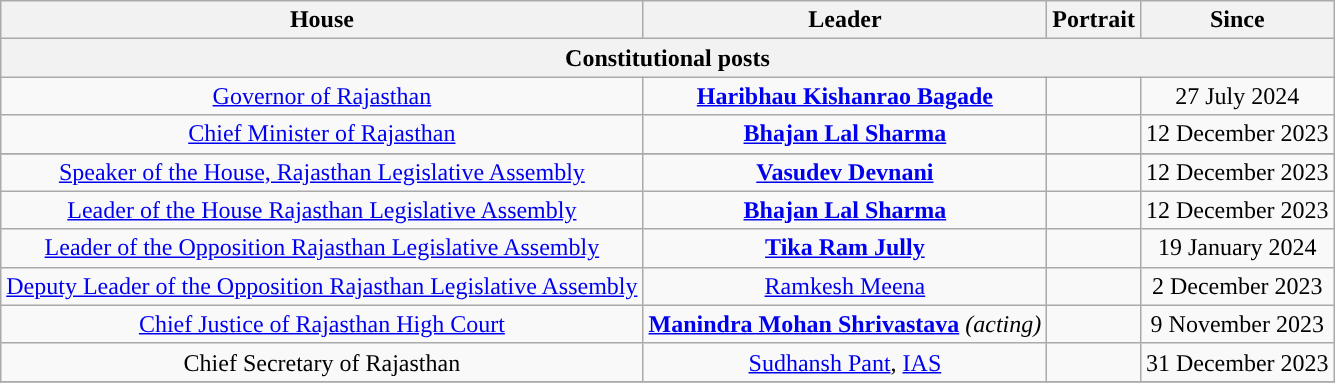<table class="wikitable" style="text-align:center">
<tr>
<th Style="background-color:">House</th>
<th Style="background-color:">Leader</th>
<th Style="background-color:">Portrait</th>
<th Style="background-color:">Since</th>
</tr>
<tr>
<th colspan=4>Constitutional posts</th>
</tr>
<tr>
<td><a href='#'>Governor of Rajasthan</a></td>
<td><strong><a href='#'>Haribhau Kishanrao Bagade</a></strong></td>
<td></td>
<td>27 July 2024</td>
</tr>
<tr>
<td><a href='#'>Chief Minister of Rajasthan</a></td>
<td><strong><a href='#'>Bhajan Lal Sharma</a></strong></td>
<td></td>
<td>12 December 2023</td>
</tr>
<tr>
</tr>
<tr>
<td><a href='#'>Speaker of the House, Rajasthan Legislative Assembly</a></td>
<td><strong><a href='#'>Vasudev Devnani</a></strong></td>
<td></td>
<td>12 December 2023</td>
</tr>
<tr>
<td><a href='#'>Leader of the House Rajasthan Legislative Assembly</a></td>
<td><strong><a href='#'>Bhajan Lal Sharma</a></strong></td>
<td></td>
<td>12 December 2023</td>
</tr>
<tr>
<td><a href='#'>Leader of the Opposition Rajasthan Legislative Assembly</a></td>
<td><strong><a href='#'>Tika Ram Jully</a></strong></td>
<td></td>
<td>19 January 2024</td>
</tr>
<tr>
<td><a href='#'>Deputy Leader of the Opposition Rajasthan Legislative Assembly</a></td>
<td><a href='#'>Ramkesh Meena</a></td>
<td></td>
<td>2 December 2023</td>
</tr>
<tr>
<td><a href='#'>Chief Justice of Rajasthan High Court</a></td>
<td><strong><a href='#'>Manindra Mohan Shrivastava</a></strong> <em>(acting)</em></td>
<td></td>
<td>9 November 2023</td>
</tr>
<tr>
<td>Chief Secretary of Rajasthan</td>
<td><a href='#'>Sudhansh Pant</a>, <a href='#'>IAS</a></td>
<td></td>
<td>31 December 2023</td>
</tr>
<tr>
</tr>
</table>
